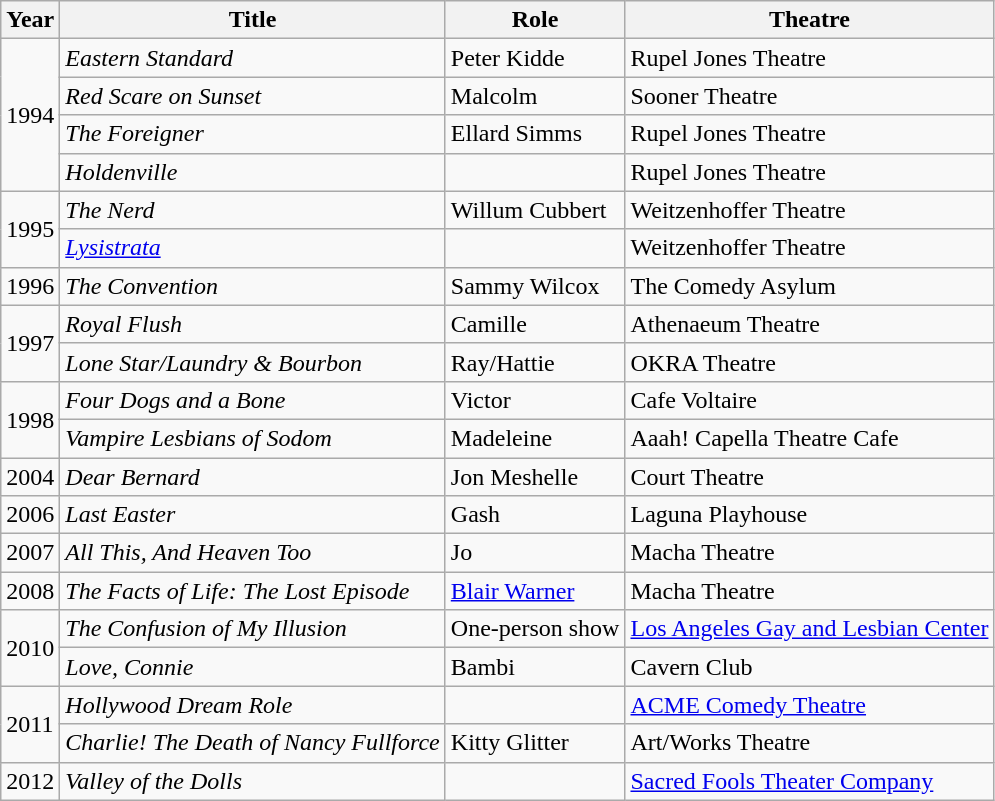<table class="wikitable sortable">
<tr>
<th>Year</th>
<th>Title</th>
<th>Role</th>
<th>Theatre</th>
</tr>
<tr>
<td rowspan="4">1994</td>
<td><em>Eastern Standard</em></td>
<td>Peter Kidde</td>
<td>Rupel Jones Theatre</td>
</tr>
<tr>
<td><em>Red Scare on Sunset</em></td>
<td>Malcolm</td>
<td>Sooner Theatre</td>
</tr>
<tr>
<td><em>The Foreigner</em></td>
<td>Ellard Simms</td>
<td>Rupel Jones Theatre</td>
</tr>
<tr>
<td><em>Holdenville</em></td>
<td></td>
<td>Rupel Jones Theatre</td>
</tr>
<tr>
<td rowspan="2">1995</td>
<td><em>The Nerd</em></td>
<td>Willum Cubbert</td>
<td>Weitzenhoffer Theatre</td>
</tr>
<tr>
<td><em><a href='#'>Lysistrata</a></em></td>
<td></td>
<td>Weitzenhoffer Theatre</td>
</tr>
<tr>
<td>1996</td>
<td><em>The Convention</em></td>
<td>Sammy Wilcox</td>
<td>The Comedy Asylum</td>
</tr>
<tr>
<td rowspan="2">1997</td>
<td><em>Royal Flush</em></td>
<td>Camille</td>
<td>Athenaeum Theatre</td>
</tr>
<tr>
<td><em>Lone Star/Laundry & Bourbon</em></td>
<td>Ray/Hattie</td>
<td>OKRA Theatre</td>
</tr>
<tr>
<td rowspan="2">1998</td>
<td><em>Four Dogs and a Bone</em></td>
<td>Victor</td>
<td>Cafe Voltaire</td>
</tr>
<tr>
<td><em>Vampire Lesbians of Sodom</em></td>
<td>Madeleine</td>
<td>Aaah! Capella Theatre Cafe</td>
</tr>
<tr>
<td>2004</td>
<td><em>Dear Bernard</em></td>
<td>Jon Meshelle</td>
<td>Court Theatre</td>
</tr>
<tr>
<td>2006</td>
<td><em>Last Easter</em></td>
<td>Gash</td>
<td>Laguna Playhouse</td>
</tr>
<tr>
<td>2007</td>
<td><em>All This, And Heaven Too</em></td>
<td>Jo</td>
<td>Macha Theatre</td>
</tr>
<tr>
<td>2008</td>
<td><em>The Facts of Life: The Lost Episode</em></td>
<td><a href='#'>Blair Warner</a></td>
<td>Macha Theatre</td>
</tr>
<tr>
<td rowspan="2">2010</td>
<td><em>The Confusion of My Illusion</em></td>
<td>One-person show</td>
<td><a href='#'>Los Angeles Gay and Lesbian Center</a></td>
</tr>
<tr>
<td><em>Love, Connie</em></td>
<td>Bambi</td>
<td>Cavern Club</td>
</tr>
<tr>
<td rowspan="2">2011</td>
<td><em>Hollywood Dream Role</em></td>
<td></td>
<td><a href='#'>ACME Comedy Theatre</a></td>
</tr>
<tr>
<td><em>Charlie! The Death of Nancy Fullforce</em></td>
<td>Kitty Glitter</td>
<td>Art/Works Theatre</td>
</tr>
<tr>
<td>2012</td>
<td><em>Valley of the Dolls</em></td>
<td></td>
<td><a href='#'>Sacred Fools Theater Company</a></td>
</tr>
</table>
